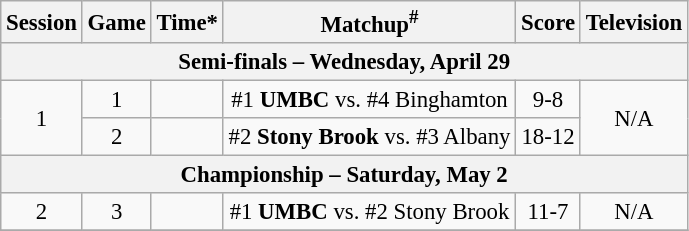<table class="wikitable" style="font-size: 95%">
<tr>
<th>Session</th>
<th>Game</th>
<th>Time*</th>
<th>Matchup<sup>#</sup></th>
<th>Score</th>
<th>Television</th>
</tr>
<tr>
<th colspan=6>Semi-finals – Wednesday, April 29 </th>
</tr>
<tr>
<td rowspan=2 align=center>1</td>
<td align=center>1</td>
<td align=right></td>
<td align=center>#1 <strong>UMBC</strong> vs. #4 Binghamton</td>
<td align=center>9-8</td>
<td rowspan=2 align=center>N/A</td>
</tr>
<tr>
<td align=center>2</td>
<td align=right></td>
<td align=center>#2 <strong>Stony Brook</strong> vs. #3 Albany</td>
<td align=center>18-12</td>
</tr>
<tr>
<th colspan=6>Championship – Saturday, May 2 </th>
</tr>
<tr>
<td rowspan=1 align=center>2</td>
<td align=center>3</td>
<td align=right></td>
<td align=center>#1 <strong>UMBC</strong> vs. #2 Stony Brook</td>
<td align=center>11-7</td>
<td rowspan=1 align=center>N/A</td>
</tr>
<tr>
</tr>
</table>
